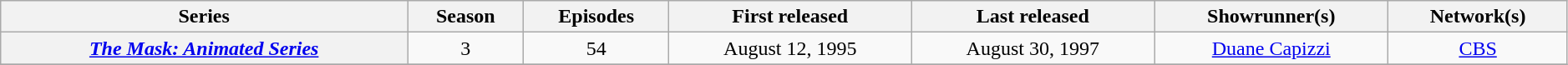<table class="wikitable plainrowheaders"  style="text-align:center; width:99%;">
<tr>
<th scope="col">Series</th>
<th scope="col">Season</th>
<th scope="col">Episodes</th>
<th scope="col">First released</th>
<th scope="col">Last released</th>
<th scope="col">Showrunner(s)</th>
<th scope="col">Network(s)</th>
</tr>
<tr>
<th scope="row"><em><a href='#'>The Mask: Animated Series</a></em></th>
<td>3</td>
<td>54</td>
<td>August 12, 1995</td>
<td>August 30, 1997</td>
<td><a href='#'>Duane Capizzi</a></td>
<td><a href='#'>CBS</a></td>
</tr>
<tr>
</tr>
</table>
